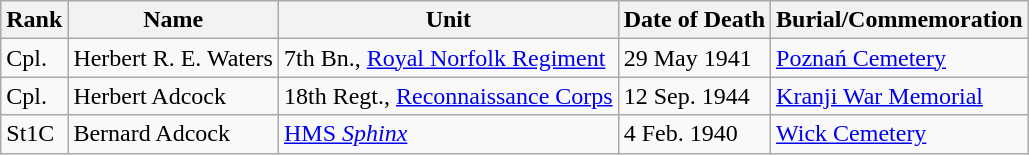<table class="wikitable">
<tr>
<th>Rank</th>
<th>Name</th>
<th>Unit</th>
<th>Date of Death</th>
<th>Burial/Commemoration</th>
</tr>
<tr>
<td>Cpl.</td>
<td>Herbert R. E. Waters</td>
<td>7th Bn., <a href='#'>Royal Norfolk Regiment</a></td>
<td>29 May 1941</td>
<td><a href='#'>Poznań Cemetery</a></td>
</tr>
<tr>
<td>Cpl.</td>
<td>Herbert Adcock</td>
<td>18th Regt., <a href='#'>Reconnaissance Corps</a></td>
<td>12 Sep. 1944</td>
<td><a href='#'>Kranji War Memorial</a></td>
</tr>
<tr>
<td>St1C</td>
<td>Bernard Adcock</td>
<td><a href='#'>HMS <em>Sphinx</em></a></td>
<td>4 Feb. 1940</td>
<td><a href='#'>Wick Cemetery</a></td>
</tr>
</table>
